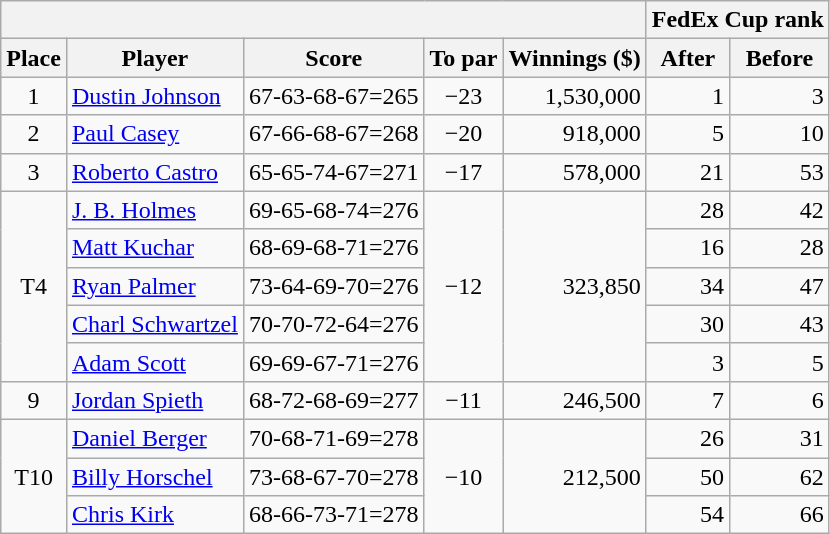<table class=wikitable>
<tr>
<th colspan=5></th>
<th colspan=2>FedEx Cup rank</th>
</tr>
<tr>
<th>Place</th>
<th>Player</th>
<th>Score</th>
<th>To par</th>
<th>Winnings ($)</th>
<th>After</th>
<th>Before</th>
</tr>
<tr>
<td align=center>1</td>
<td> <a href='#'>Dustin Johnson</a></td>
<td>67-63-68-67=265</td>
<td align=center>−23</td>
<td align=right>1,530,000</td>
<td align=right>1</td>
<td align=right>3</td>
</tr>
<tr>
<td align=center>2</td>
<td> <a href='#'>Paul Casey</a></td>
<td>67-66-68-67=268</td>
<td align=center>−20</td>
<td align=right>918,000</td>
<td align=right>5</td>
<td align=right>10</td>
</tr>
<tr>
<td align=center>3</td>
<td> <a href='#'>Roberto Castro</a></td>
<td>65-65-74-67=271</td>
<td align=center>−17</td>
<td align=right>578,000</td>
<td align=right>21</td>
<td align=right>53</td>
</tr>
<tr>
<td rowspan=5 align=center>T4</td>
<td> <a href='#'>J. B. Holmes</a></td>
<td>69-65-68-74=276</td>
<td rowspan=5 align=center>−12</td>
<td rowspan=5 align=right>323,850</td>
<td align=right>28</td>
<td align=right>42</td>
</tr>
<tr>
<td> <a href='#'>Matt Kuchar</a></td>
<td>68-69-68-71=276</td>
<td align=right>16</td>
<td align=right>28</td>
</tr>
<tr>
<td> <a href='#'>Ryan Palmer</a></td>
<td>73-64-69-70=276</td>
<td align=right>34</td>
<td align=right>47</td>
</tr>
<tr>
<td> <a href='#'>Charl Schwartzel</a></td>
<td>70-70-72-64=276</td>
<td align=right>30</td>
<td align=right>43</td>
</tr>
<tr>
<td> <a href='#'>Adam Scott</a></td>
<td>69-69-67-71=276</td>
<td align=right>3</td>
<td align=right>5</td>
</tr>
<tr>
<td align=center>9</td>
<td> <a href='#'>Jordan Spieth</a></td>
<td>68-72-68-69=277</td>
<td align=center>−11</td>
<td align=right>246,500</td>
<td align=right>7</td>
<td align=right>6</td>
</tr>
<tr>
<td rowspan=3 align=center>T10</td>
<td> <a href='#'>Daniel Berger</a></td>
<td>70-68-71-69=278</td>
<td rowspan=3 align=center>−10</td>
<td rowspan=3 align=right>212,500</td>
<td align=right>26</td>
<td align=right>31</td>
</tr>
<tr>
<td> <a href='#'>Billy Horschel</a></td>
<td>73-68-67-70=278</td>
<td align=right>50</td>
<td align=right>62</td>
</tr>
<tr>
<td> <a href='#'>Chris Kirk</a></td>
<td>68-66-73-71=278</td>
<td align=right>54</td>
<td align=right>66</td>
</tr>
</table>
